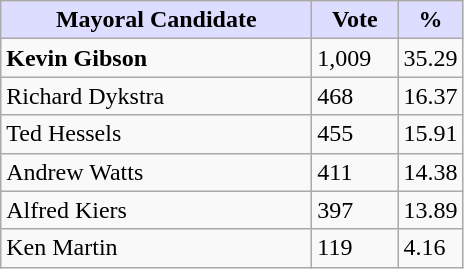<table class="wikitable">
<tr>
<th style="background:#ddf; width:200px;">Mayoral Candidate</th>
<th style="background:#ddf; width:50px;">Vote</th>
<th style="background:#ddf; width:30px;">%</th>
</tr>
<tr>
<td><strong>Kevin Gibson</strong></td>
<td>1,009</td>
<td>35.29</td>
</tr>
<tr>
<td>Richard Dykstra</td>
<td>468</td>
<td>16.37</td>
</tr>
<tr>
<td>Ted Hessels</td>
<td>455</td>
<td>15.91</td>
</tr>
<tr>
<td>Andrew Watts</td>
<td>411</td>
<td>14.38</td>
</tr>
<tr>
<td>Alfred Kiers</td>
<td>397</td>
<td>13.89</td>
</tr>
<tr>
<td>Ken Martin</td>
<td>119</td>
<td>4.16</td>
</tr>
</table>
